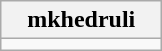<table class="wikitable" style="width:100">
<tr>
<th width="100">mkhedruli</th>
</tr>
<tr>
<td align="center"></td>
</tr>
</table>
